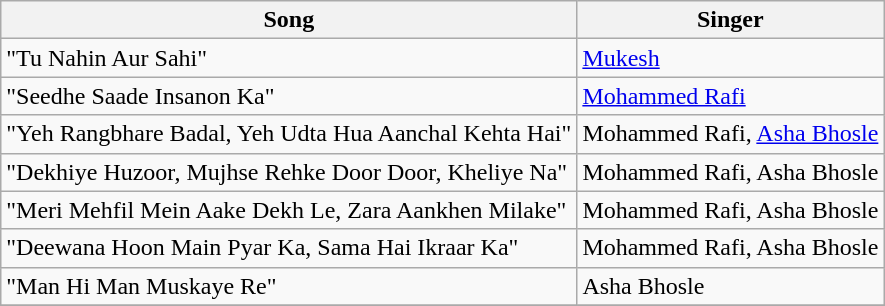<table class="wikitable">
<tr>
<th>Song</th>
<th>Singer</th>
</tr>
<tr>
<td>"Tu Nahin Aur Sahi"</td>
<td><a href='#'>Mukesh</a></td>
</tr>
<tr>
<td>"Seedhe Saade Insanon Ka"</td>
<td><a href='#'>Mohammed Rafi</a></td>
</tr>
<tr>
<td>"Yeh Rangbhare Badal, Yeh Udta Hua Aanchal Kehta Hai"</td>
<td>Mohammed Rafi, <a href='#'>Asha Bhosle</a></td>
</tr>
<tr>
<td>"Dekhiye Huzoor, Mujhse Rehke Door Door, Kheliye Na"</td>
<td>Mohammed Rafi, Asha Bhosle</td>
</tr>
<tr>
<td>"Meri Mehfil Mein Aake Dekh Le, Zara Aankhen Milake"</td>
<td>Mohammed Rafi, Asha Bhosle</td>
</tr>
<tr>
<td>"Deewana Hoon Main Pyar Ka, Sama Hai Ikraar Ka"</td>
<td>Mohammed Rafi, Asha Bhosle</td>
</tr>
<tr>
<td>"Man Hi Man Muskaye Re"</td>
<td>Asha Bhosle</td>
</tr>
<tr>
</tr>
</table>
